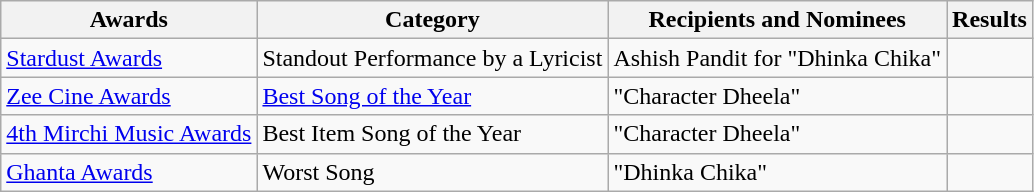<table class="wikitable plainrowheaders sortable">
<tr>
<th>Awards</th>
<th>Category</th>
<th>Recipients and Nominees</th>
<th>Results</th>
</tr>
<tr>
<td><a href='#'>Stardust Awards</a></td>
<td>Standout Performance by a Lyricist</td>
<td>Ashish Pandit for "Dhinka Chika"</td>
<td></td>
</tr>
<tr>
<td><a href='#'>Zee Cine Awards</a></td>
<td><a href='#'>Best Song of the Year</a></td>
<td>"Character Dheela"</td>
<td></td>
</tr>
<tr>
<td><a href='#'>4th Mirchi Music Awards</a></td>
<td>Best Item Song of the Year</td>
<td>"Character Dheela"</td>
<td></td>
</tr>
<tr>
<td><a href='#'>Ghanta Awards</a></td>
<td>Worst Song</td>
<td>"Dhinka Chika"</td>
<td></td>
</tr>
</table>
